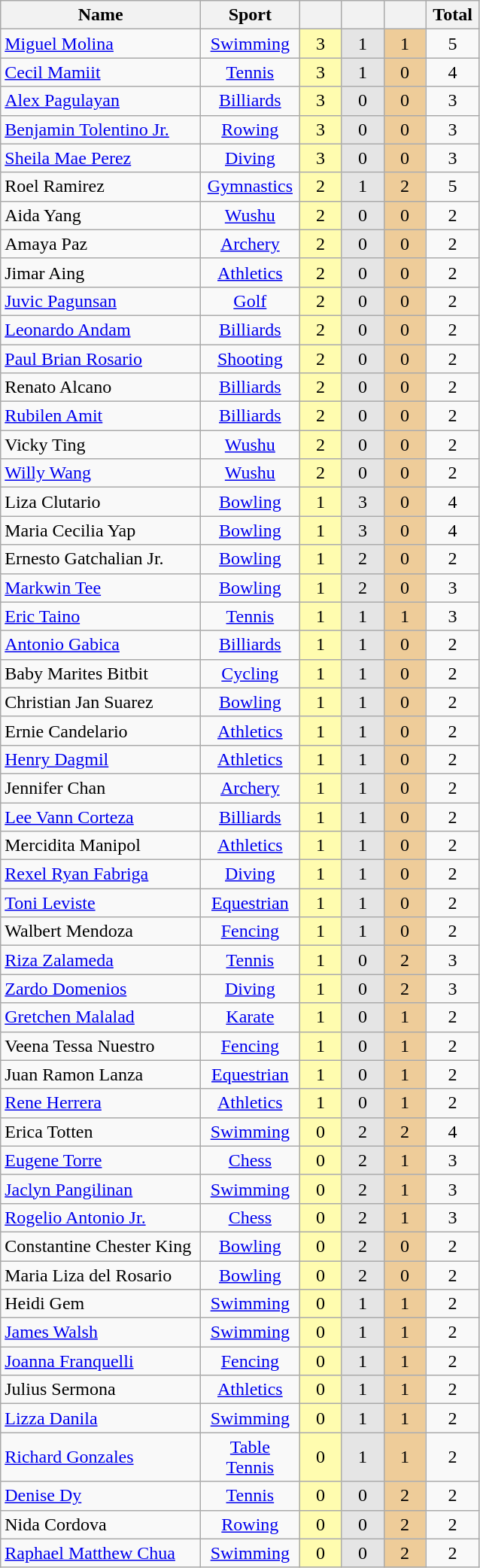<table class="wikitable" style="font-size:100%; text-align:center;">
<tr>
<th width="170">Name</th>
<th width="80">Sport</th>
<th width="30"></th>
<th width="30"></th>
<th width="30"></th>
<th width="40">Total</th>
</tr>
<tr>
<td align=left><a href='#'>Miguel Molina</a></td>
<td><a href='#'>Swimming</a></td>
<td bgcolor=#fffcaf>3</td>
<td bgcolor=#e5e5e5>1</td>
<td bgcolor=#eecc99>1</td>
<td>5</td>
</tr>
<tr>
<td align=left><a href='#'>Cecil Mamiit</a></td>
<td><a href='#'>Tennis</a></td>
<td bgcolor=#fffcaf>3</td>
<td bgcolor=#e5e5e5>1</td>
<td bgcolor=#eecc99>0</td>
<td>4</td>
</tr>
<tr>
<td align=left><a href='#'>Alex Pagulayan</a></td>
<td><a href='#'>Billiards</a></td>
<td bgcolor=#fffcaf>3</td>
<td bgcolor=#e5e5e5>0</td>
<td bgcolor=#eecc99>0</td>
<td>3</td>
</tr>
<tr>
<td align=left><a href='#'>Benjamin Tolentino Jr.</a></td>
<td><a href='#'>Rowing</a></td>
<td bgcolor=#fffcaf>3</td>
<td bgcolor=#e5e5e5>0</td>
<td bgcolor=#eecc99>0</td>
<td>3</td>
</tr>
<tr>
<td align=left><a href='#'>Sheila Mae Perez</a></td>
<td><a href='#'>Diving</a></td>
<td bgcolor=#fffcaf>3</td>
<td bgcolor=#e5e5e5>0</td>
<td bgcolor=#eecc99>0</td>
<td>3</td>
</tr>
<tr>
<td align=left>Roel Ramirez</td>
<td><a href='#'>Gymnastics</a></td>
<td bgcolor=#fffcaf>2</td>
<td bgcolor=#e5e5e5>1</td>
<td bgcolor=#eecc99>2</td>
<td>5</td>
</tr>
<tr>
<td align=left>Aida Yang</td>
<td><a href='#'>Wushu</a></td>
<td bgcolor=#fffcaf>2</td>
<td bgcolor=#e5e5e5>0</td>
<td bgcolor=#eecc99>0</td>
<td>2</td>
</tr>
<tr>
<td align=left>Amaya Paz</td>
<td><a href='#'>Archery</a></td>
<td bgcolor=#fffcaf>2</td>
<td bgcolor=#e5e5e5>0</td>
<td bgcolor=#eecc99>0</td>
<td>2</td>
</tr>
<tr>
<td align=left>Jimar Aing</td>
<td><a href='#'>Athletics</a></td>
<td bgcolor=#fffcaf>2</td>
<td bgcolor=#e5e5e5>0</td>
<td bgcolor=#eecc99>0</td>
<td>2</td>
</tr>
<tr>
<td align=left><a href='#'>Juvic Pagunsan</a></td>
<td><a href='#'>Golf</a></td>
<td bgcolor=#fffcaf>2</td>
<td bgcolor=#e5e5e5>0</td>
<td bgcolor=#eecc99>0</td>
<td>2</td>
</tr>
<tr>
<td align=left><a href='#'>Leonardo Andam</a></td>
<td><a href='#'>Billiards</a></td>
<td bgcolor=#fffcaf>2</td>
<td bgcolor=#e5e5e5>0</td>
<td bgcolor=#eecc99>0</td>
<td>2</td>
</tr>
<tr>
<td align=left><a href='#'>Paul Brian Rosario</a></td>
<td><a href='#'>Shooting</a></td>
<td bgcolor=#fffcaf>2</td>
<td bgcolor=#e5e5e5>0</td>
<td bgcolor=#eecc99>0</td>
<td>2</td>
</tr>
<tr>
<td align=left>Renato Alcano</td>
<td><a href='#'>Billiards</a></td>
<td bgcolor=#fffcaf>2</td>
<td bgcolor=#e5e5e5>0</td>
<td bgcolor=#eecc99>0</td>
<td>2</td>
</tr>
<tr>
<td align=left><a href='#'>Rubilen Amit</a></td>
<td><a href='#'>Billiards</a></td>
<td bgcolor=#fffcaf>2</td>
<td bgcolor=#e5e5e5>0</td>
<td bgcolor=#eecc99>0</td>
<td>2</td>
</tr>
<tr>
<td align=left>Vicky Ting</td>
<td><a href='#'>Wushu</a></td>
<td bgcolor=#fffcaf>2</td>
<td bgcolor=#e5e5e5>0</td>
<td bgcolor=#eecc99>0</td>
<td>2</td>
</tr>
<tr>
<td align=left><a href='#'>Willy Wang</a></td>
<td><a href='#'>Wushu</a></td>
<td bgcolor=#fffcaf>2</td>
<td bgcolor=#e5e5e5>0</td>
<td bgcolor=#eecc99>0</td>
<td>2</td>
</tr>
<tr>
<td align=left>Liza Clutario</td>
<td><a href='#'>Bowling</a></td>
<td bgcolor=#fffcaf>1</td>
<td bgcolor=#e5e5e5>3</td>
<td bgcolor=#eecc99>0</td>
<td>4</td>
</tr>
<tr>
<td align=left>Maria Cecilia Yap</td>
<td><a href='#'>Bowling</a></td>
<td bgcolor=#fffcaf>1</td>
<td bgcolor=#e5e5e5>3</td>
<td bgcolor=#eecc99>0</td>
<td>4</td>
</tr>
<tr>
<td align=left>Ernesto Gatchalian Jr.</td>
<td><a href='#'>Bowling</a></td>
<td bgcolor=#fffcaf>1</td>
<td bgcolor=#e5e5e5>2</td>
<td bgcolor=#eecc99>0</td>
<td>2</td>
</tr>
<tr>
<td align=left><a href='#'>Markwin Tee</a></td>
<td><a href='#'>Bowling</a></td>
<td bgcolor=#fffcaf>1</td>
<td bgcolor=#e5e5e5>2</td>
<td bgcolor=#eecc99>0</td>
<td>3</td>
</tr>
<tr>
<td align=left><a href='#'>Eric Taino</a></td>
<td><a href='#'>Tennis</a></td>
<td bgcolor=#fffcaf>1</td>
<td bgcolor=#e5e5e5>1</td>
<td bgcolor=#eecc99>1</td>
<td>3</td>
</tr>
<tr>
<td align=left><a href='#'>Antonio Gabica</a></td>
<td><a href='#'>Billiards</a></td>
<td bgcolor=#fffcaf>1</td>
<td bgcolor=#e5e5e5>1</td>
<td bgcolor=#eecc99>0</td>
<td>2</td>
</tr>
<tr>
<td align=left>Baby Marites Bitbit</td>
<td><a href='#'>Cycling</a></td>
<td bgcolor=#fffcaf>1</td>
<td bgcolor=#e5e5e5>1</td>
<td bgcolor=#eecc99>0</td>
<td>2</td>
</tr>
<tr>
<td align=left>Christian Jan Suarez</td>
<td><a href='#'>Bowling</a></td>
<td bgcolor=#fffcaf>1</td>
<td bgcolor=#e5e5e5>1</td>
<td bgcolor=#eecc99>0</td>
<td>2</td>
</tr>
<tr>
<td align=left>Ernie Candelario</td>
<td><a href='#'>Athletics</a></td>
<td bgcolor=#fffcaf>1</td>
<td bgcolor=#e5e5e5>1</td>
<td bgcolor=#eecc99>0</td>
<td>2</td>
</tr>
<tr>
<td align=left><a href='#'>Henry Dagmil</a></td>
<td><a href='#'>Athletics</a></td>
<td bgcolor=#fffcaf>1</td>
<td bgcolor=#e5e5e5>1</td>
<td bgcolor=#eecc99>0</td>
<td>2</td>
</tr>
<tr>
<td align=left>Jennifer Chan</td>
<td><a href='#'>Archery</a></td>
<td bgcolor=#fffcaf>1</td>
<td bgcolor=#e5e5e5>1</td>
<td bgcolor=#eecc99>0</td>
<td>2</td>
</tr>
<tr>
<td align=left><a href='#'>Lee Vann Corteza</a></td>
<td><a href='#'>Billiards</a></td>
<td bgcolor=#fffcaf>1</td>
<td bgcolor=#e5e5e5>1</td>
<td bgcolor=#eecc99>0</td>
<td>2</td>
</tr>
<tr>
<td align=left>Mercidita Manipol</td>
<td><a href='#'>Athletics</a></td>
<td bgcolor=#fffcaf>1</td>
<td bgcolor=#e5e5e5>1</td>
<td bgcolor=#eecc99>0</td>
<td>2</td>
</tr>
<tr>
<td align=left><a href='#'>Rexel Ryan Fabriga</a></td>
<td><a href='#'>Diving</a></td>
<td bgcolor=#fffcaf>1</td>
<td bgcolor=#e5e5e5>1</td>
<td bgcolor=#eecc99>0</td>
<td>2</td>
</tr>
<tr>
<td align=left><a href='#'>Toni Leviste</a></td>
<td><a href='#'>Equestrian</a></td>
<td bgcolor=#fffcaf>1</td>
<td bgcolor=#e5e5e5>1</td>
<td bgcolor=#eecc99>0</td>
<td>2</td>
</tr>
<tr>
<td align=left>Walbert Mendoza</td>
<td><a href='#'>Fencing</a></td>
<td bgcolor=#fffcaf>1</td>
<td bgcolor=#e5e5e5>1</td>
<td bgcolor=#eecc99>0</td>
<td>2</td>
</tr>
<tr>
<td align=left><a href='#'>Riza Zalameda</a></td>
<td><a href='#'>Tennis</a></td>
<td bgcolor=#fffcaf>1</td>
<td bgcolor=#e5e5e5>0</td>
<td bgcolor=#eecc99>2</td>
<td>3</td>
</tr>
<tr>
<td align=left><a href='#'>Zardo Domenios</a></td>
<td><a href='#'>Diving</a></td>
<td bgcolor=#fffcaf>1</td>
<td bgcolor=#e5e5e5>0</td>
<td bgcolor=#eecc99>2</td>
<td>3</td>
</tr>
<tr>
<td align=left><a href='#'>Gretchen Malalad</a></td>
<td><a href='#'>Karate</a></td>
<td bgcolor=#fffcaf>1</td>
<td bgcolor=#e5e5e5>0</td>
<td bgcolor=#eecc99>1</td>
<td>2</td>
</tr>
<tr>
<td align=left>Veena Tessa Nuestro</td>
<td><a href='#'>Fencing</a></td>
<td bgcolor=#fffcaf>1</td>
<td bgcolor=#e5e5e5>0</td>
<td bgcolor=#eecc99>1</td>
<td>2</td>
</tr>
<tr>
<td align=left>Juan Ramon Lanza</td>
<td><a href='#'>Equestrian</a></td>
<td bgcolor=#fffcaf>1</td>
<td bgcolor=#e5e5e5>0</td>
<td bgcolor=#eecc99>1</td>
<td>2</td>
</tr>
<tr>
<td align=left><a href='#'>Rene Herrera</a></td>
<td><a href='#'>Athletics</a></td>
<td bgcolor=#fffcaf>1</td>
<td bgcolor=#e5e5e5>0</td>
<td bgcolor=#eecc99>1</td>
<td>2</td>
</tr>
<tr>
<td align=left>Erica Totten</td>
<td><a href='#'>Swimming</a></td>
<td bgcolor=#fffcaf>0</td>
<td bgcolor=#e5e5e5>2</td>
<td bgcolor=#eecc99>2</td>
<td>4</td>
</tr>
<tr>
<td align=left><a href='#'>Eugene Torre</a></td>
<td><a href='#'>Chess</a></td>
<td bgcolor=#fffcaf>0</td>
<td bgcolor=#e5e5e5>2</td>
<td bgcolor=#eecc99>1</td>
<td>3</td>
</tr>
<tr>
<td align=left><a href='#'>Jaclyn Pangilinan</a></td>
<td><a href='#'>Swimming</a></td>
<td bgcolor=#fffcaf>0</td>
<td bgcolor=#e5e5e5>2</td>
<td bgcolor=#eecc99>1</td>
<td>3</td>
</tr>
<tr>
<td align=left><a href='#'>Rogelio Antonio Jr.</a></td>
<td><a href='#'>Chess</a></td>
<td bgcolor=#fffcaf>0</td>
<td bgcolor=#e5e5e5>2</td>
<td bgcolor=#eecc99>1</td>
<td>3</td>
</tr>
<tr>
<td align=left>Constantine Chester King</td>
<td><a href='#'>Bowling</a></td>
<td bgcolor=#fffcaf>0</td>
<td bgcolor=#e5e5e5>2</td>
<td bgcolor=#eecc99>0</td>
<td>2</td>
</tr>
<tr>
<td align=left>Maria Liza del Rosario</td>
<td><a href='#'>Bowling</a></td>
<td bgcolor=#fffcaf>0</td>
<td bgcolor=#e5e5e5>2</td>
<td bgcolor=#eecc99>0</td>
<td>2</td>
</tr>
<tr>
<td align=left>Heidi Gem</td>
<td><a href='#'>Swimming</a></td>
<td bgcolor=#fffcaf>0</td>
<td bgcolor=#e5e5e5>1</td>
<td bgcolor=#eecc99>1</td>
<td>2</td>
</tr>
<tr>
<td align=left><a href='#'>James Walsh</a></td>
<td><a href='#'>Swimming</a></td>
<td bgcolor=#fffcaf>0</td>
<td bgcolor=#e5e5e5>1</td>
<td bgcolor=#eecc99>1</td>
<td>2</td>
</tr>
<tr>
<td align=left><a href='#'>Joanna Franquelli</a></td>
<td><a href='#'>Fencing</a></td>
<td bgcolor=#fffcaf>0</td>
<td bgcolor=#e5e5e5>1</td>
<td bgcolor=#eecc99>1</td>
<td>2</td>
</tr>
<tr>
<td align=left>Julius Sermona</td>
<td><a href='#'>Athletics</a></td>
<td bgcolor=#fffcaf>0</td>
<td bgcolor=#e5e5e5>1</td>
<td bgcolor=#eecc99>1</td>
<td>2</td>
</tr>
<tr>
<td align=left><a href='#'>Lizza Danila</a></td>
<td><a href='#'>Swimming</a></td>
<td bgcolor=#fffcaf>0</td>
<td bgcolor=#e5e5e5>1</td>
<td bgcolor=#eecc99>1</td>
<td>2</td>
</tr>
<tr>
<td align=left><a href='#'>Richard Gonzales</a></td>
<td><a href='#'>Table Tennis</a></td>
<td bgcolor=#fffcaf>0</td>
<td bgcolor=#e5e5e5>1</td>
<td bgcolor=#eecc99>1</td>
<td>2</td>
</tr>
<tr>
<td align=left><a href='#'>Denise Dy</a></td>
<td><a href='#'>Tennis</a></td>
<td bgcolor=#fffcaf>0</td>
<td bgcolor=#e5e5e5>0</td>
<td bgcolor=#eecc99>2</td>
<td>2</td>
</tr>
<tr>
<td align=left>Nida Cordova</td>
<td><a href='#'>Rowing</a></td>
<td bgcolor=#fffcaf>0</td>
<td bgcolor=#e5e5e5>0</td>
<td bgcolor=#eecc99>2</td>
<td>2</td>
</tr>
<tr>
<td align=left><a href='#'>Raphael Matthew Chua</a></td>
<td><a href='#'>Swimming</a></td>
<td bgcolor=#fffcaf>0</td>
<td bgcolor=#e5e5e5>0</td>
<td bgcolor=#eecc99>2</td>
<td>2</td>
</tr>
</table>
